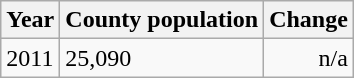<table class="wikitable">
<tr>
<th>Year</th>
<th>County population</th>
<th>Change</th>
</tr>
<tr>
<td>2011</td>
<td>25,090</td>
<td align="right">n/a</td>
</tr>
</table>
